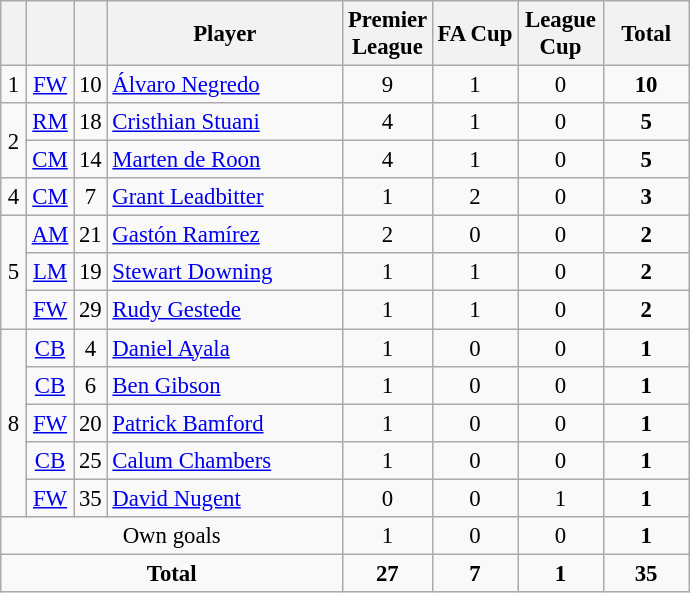<table class="wikitable sortable" style="font-size: 95%; text-align: center;">
<tr>
<th width=10></th>
<th width=10></th>
<th width=10></th>
<th width=150>Player</th>
<th width=50>Premier League</th>
<th width=50>FA Cup</th>
<th width=50>League Cup</th>
<th width=50>Total</th>
</tr>
<tr>
<td>1</td>
<td><a href='#'>FW</a></td>
<td>10</td>
<td align=left> <a href='#'>Álvaro Negredo</a></td>
<td>9</td>
<td>1</td>
<td>0</td>
<td><strong>10</strong></td>
</tr>
<tr>
<td rowspan="2">2</td>
<td><a href='#'>RM</a></td>
<td>18</td>
<td align=left> <a href='#'>Cristhian Stuani</a></td>
<td>4</td>
<td>1</td>
<td>0</td>
<td><strong>5</strong></td>
</tr>
<tr>
<td><a href='#'>CM</a></td>
<td>14</td>
<td align="left"> <a href='#'>Marten de Roon</a></td>
<td>4</td>
<td>1</td>
<td>0</td>
<td><strong>5</strong></td>
</tr>
<tr>
<td>4</td>
<td><a href='#'>CM</a></td>
<td>7</td>
<td align="left"> <a href='#'>Grant Leadbitter</a></td>
<td>1</td>
<td>2</td>
<td>0</td>
<td><strong>3</strong></td>
</tr>
<tr>
<td rowspan="3">5</td>
<td><a href='#'>AM</a></td>
<td>21</td>
<td align=left> <a href='#'>Gastón Ramírez</a></td>
<td>2</td>
<td>0</td>
<td>0</td>
<td><strong>2</strong></td>
</tr>
<tr>
<td><a href='#'>LM</a></td>
<td>19</td>
<td align=left> <a href='#'>Stewart Downing</a></td>
<td>1</td>
<td>1</td>
<td>0</td>
<td><strong>2</strong></td>
</tr>
<tr>
<td><a href='#'>FW</a></td>
<td>29</td>
<td align=left> <a href='#'>Rudy Gestede</a></td>
<td>1</td>
<td>1</td>
<td>0</td>
<td><strong>2</strong></td>
</tr>
<tr>
<td rowspan="5">8</td>
<td><a href='#'>CB</a></td>
<td>4</td>
<td align=left> <a href='#'>Daniel Ayala</a></td>
<td>1</td>
<td>0</td>
<td>0</td>
<td><strong>1</strong></td>
</tr>
<tr>
<td><a href='#'>CB</a></td>
<td>6</td>
<td align=left> <a href='#'>Ben Gibson</a></td>
<td>1</td>
<td>0</td>
<td>0</td>
<td><strong>1</strong></td>
</tr>
<tr>
<td><a href='#'>FW</a></td>
<td>20</td>
<td align=left> <a href='#'>Patrick Bamford</a></td>
<td>1</td>
<td>0</td>
<td>0</td>
<td><strong>1</strong></td>
</tr>
<tr>
<td><a href='#'>CB</a></td>
<td>25</td>
<td align=left> <a href='#'>Calum Chambers</a></td>
<td>1</td>
<td>0</td>
<td>0</td>
<td><strong>1</strong></td>
</tr>
<tr>
<td><a href='#'>FW</a></td>
<td>35</td>
<td align=left> <a href='#'>David Nugent</a></td>
<td>0</td>
<td>0</td>
<td>1</td>
<td><strong>1</strong></td>
</tr>
<tr class="sortbottom">
<td colspan="4">Own goals</td>
<td>1</td>
<td>0</td>
<td>0</td>
<td><strong>1</strong></td>
</tr>
<tr class="sortbottom">
<td colspan=4><strong>Total</strong></td>
<td><strong>27</strong></td>
<td><strong>7</strong></td>
<td><strong>1</strong></td>
<td><strong>35</strong></td>
</tr>
</table>
